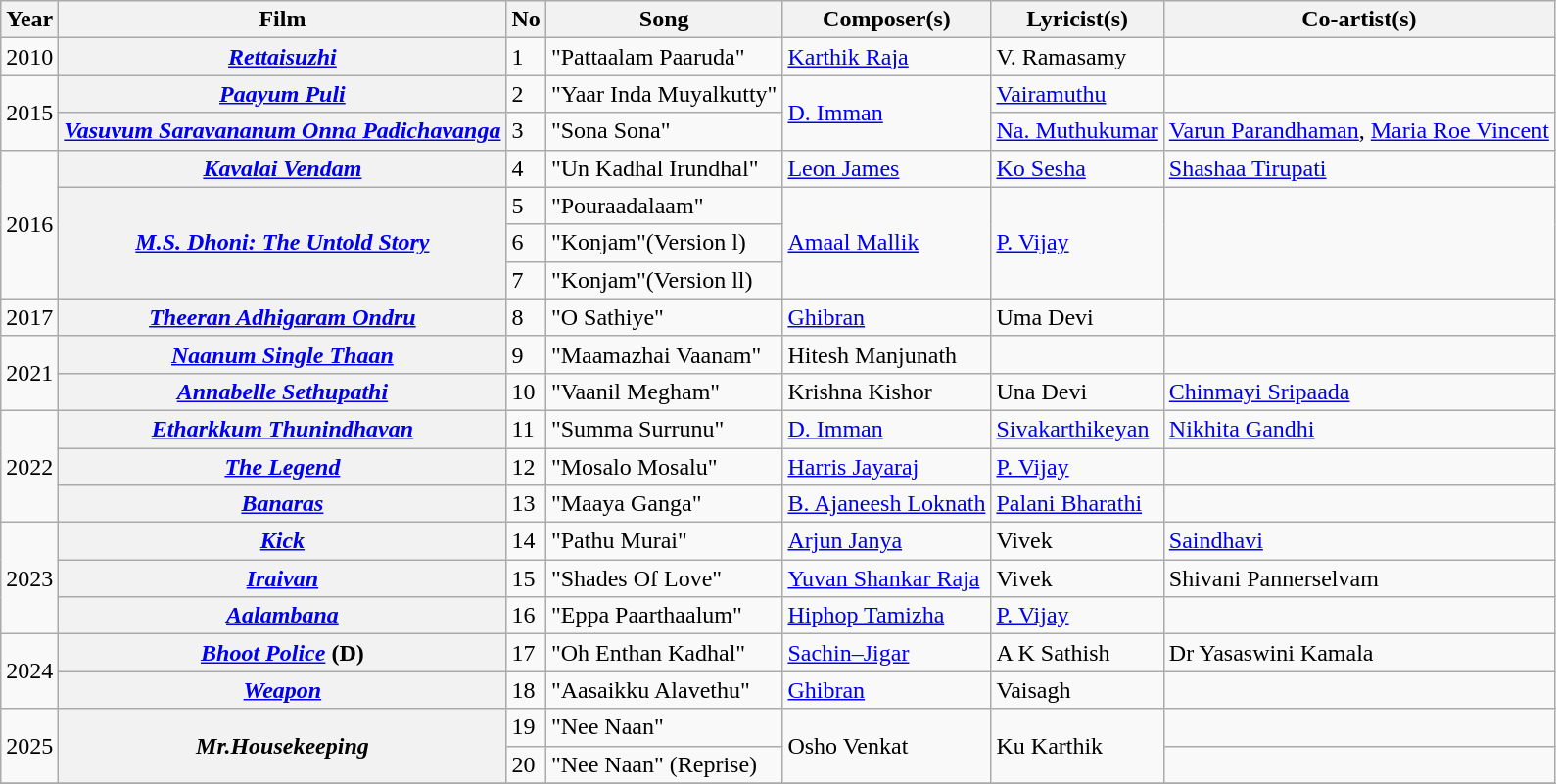<table class="wikitable plainrowheaders">
<tr>
<th scope="col">Year</th>
<th scope="col">Film</th>
<th>No</th>
<th scope="col">Song</th>
<th scope="col">Composer(s)</th>
<th scope="col">Lyricist(s)</th>
<th scope="col">Co-artist(s)</th>
</tr>
<tr>
<td>2010</td>
<th><em><a href='#'>Rettaisuzhi</a></em></th>
<td>1</td>
<td>"Pattaalam Paaruda"</td>
<td><a href='#'>Karthik Raja</a></td>
<td>V. Ramasamy</td>
<td></td>
</tr>
<tr>
<td rowspan="2">2015</td>
<th><em><a href='#'>Paayum Puli</a></em></th>
<td>2</td>
<td>"Yaar Inda Muyalkutty"</td>
<td rowspan="2"><a href='#'>D. Imman</a></td>
<td><a href='#'>Vairamuthu</a></td>
<td></td>
</tr>
<tr>
<th><em><a href='#'>Vasuvum Saravananum Onna Padichavanga</a></em></th>
<td>3</td>
<td>"Sona Sona"</td>
<td><a href='#'>Na. Muthukumar</a></td>
<td><a href='#'>Varun Parandhaman</a>, <a href='#'>Maria Roe Vincent</a></td>
</tr>
<tr>
<td rowspan="4">2016</td>
<th><em><a href='#'>Kavalai Vendam</a></em></th>
<td>4</td>
<td>"Un Kadhal Irundhal"</td>
<td><a href='#'>Leon James</a></td>
<td><a href='#'>Ko Sesha</a></td>
<td><a href='#'>Shashaa Tirupati</a></td>
</tr>
<tr>
<th rowspan="3"><em><a href='#'>M.S. Dhoni: The Untold Story</a></em></th>
<td>5</td>
<td>"Pouraadalaam"</td>
<td rowspan="3"><a href='#'>Amaal Mallik</a></td>
<td rowspan="3"><a href='#'>P. Vijay</a></td>
<td rowspan="3"></td>
</tr>
<tr>
<td>6</td>
<td>"Konjam"(Version l)</td>
</tr>
<tr>
<td>7</td>
<td>"Konjam"(Version ll)</td>
</tr>
<tr>
<td>2017</td>
<th><em><a href='#'>Theeran Adhigaram Ondru</a></em></th>
<td>8</td>
<td>"O Sathiye"</td>
<td><a href='#'>Ghibran</a></td>
<td>Uma Devi</td>
<td></td>
</tr>
<tr>
<td rowspan="2">2021</td>
<th><em><a href='#'>Naanum Single Thaan</a></em></th>
<td>9</td>
<td>"Maamazhai Vaanam"</td>
<td>Hitesh Manjunath</td>
<td></td>
<td></td>
</tr>
<tr>
<th><em><a href='#'>Annabelle Sethupathi</a></em></th>
<td>10</td>
<td>"Vaanil Megham"</td>
<td>Krishna Kishor</td>
<td>Una Devi</td>
<td><a href='#'>Chinmayi Sripaada</a></td>
</tr>
<tr>
<td rowspan="3">2022</td>
<th><em><a href='#'>Etharkkum Thunindhavan</a></em></th>
<td>11</td>
<td>"Summa Surrunu"</td>
<td><a href='#'>D. Imman</a></td>
<td><a href='#'>Sivakarthikeyan</a></td>
<td><a href='#'>Nikhita Gandhi</a></td>
</tr>
<tr>
<th><em><a href='#'>The Legend</a></em></th>
<td>12</td>
<td>"Mosalo Mosalu"</td>
<td><a href='#'>Harris Jayaraj</a></td>
<td><a href='#'>P. Vijay</a></td>
<td></td>
</tr>
<tr>
<th><em><a href='#'>Banaras</a></em></th>
<td>13</td>
<td>"Maaya Ganga"</td>
<td><a href='#'>B. Ajaneesh Loknath</a></td>
<td><a href='#'>Palani Bharathi</a></td>
<td></td>
</tr>
<tr>
<td rowspan="3">2023</td>
<th><em><a href='#'>Kick</a></em></th>
<td>14</td>
<td>"Pathu Murai"</td>
<td><a href='#'>Arjun Janya</a></td>
<td>Vivek</td>
<td><a href='#'>Saindhavi</a></td>
</tr>
<tr>
<th><em><a href='#'>Iraivan</a></em></th>
<td>15</td>
<td>"Shades Of Love"</td>
<td><a href='#'>Yuvan Shankar Raja</a></td>
<td>Vivek</td>
<td>Shivani Pannerselvam</td>
</tr>
<tr>
<th><em><a href='#'>Aalambana</a></em></th>
<td>16</td>
<td>"Eppa Paarthaalum"</td>
<td><a href='#'>Hiphop Tamizha</a></td>
<td><a href='#'>P. Vijay</a></td>
<td></td>
</tr>
<tr>
<td rowspan="2">2024</td>
<th><em><a href='#'>Bhoot Police</a></em> (D)</th>
<td>17</td>
<td>"Oh Enthan Kadhal"</td>
<td><a href='#'>Sachin–Jigar</a></td>
<td>A K Sathish</td>
<td>Dr Yasaswini Kamala</td>
</tr>
<tr>
<th><em><a href='#'>Weapon</a></em></th>
<td>18</td>
<td>"Aasaikku Alavethu"</td>
<td><a href='#'>Ghibran</a></td>
<td>Vaisagh</td>
<td></td>
</tr>
<tr>
<td rowspan="2">2025</td>
<th rowspan="2"><em>Mr.Housekeeping</em></th>
<td>19</td>
<td>"Nee Naan"</td>
<td rowspan="2">Osho Venkat</td>
<td rowspan="2">Ku Karthik</td>
<td></td>
</tr>
<tr>
<td>20</td>
<td>"Nee Naan" (Reprise)</td>
<td></td>
</tr>
<tr>
</tr>
</table>
